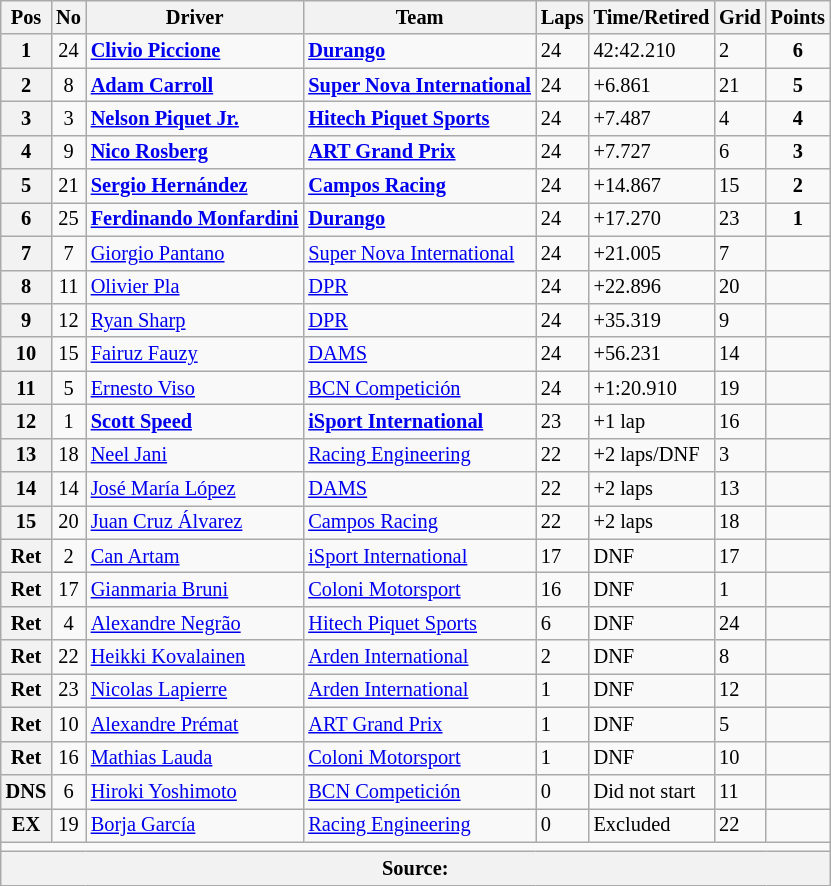<table class="wikitable" style="font-size:85%">
<tr>
<th>Pos</th>
<th>No</th>
<th>Driver</th>
<th>Team</th>
<th>Laps</th>
<th>Time/Retired</th>
<th>Grid</th>
<th>Points</th>
</tr>
<tr>
<th>1</th>
<td align="center">24</td>
<td> <strong><a href='#'>Clivio Piccione</a></strong></td>
<td><strong><a href='#'>Durango</a></strong></td>
<td>24</td>
<td>42:42.210</td>
<td>2</td>
<td align="center"><strong>6</strong></td>
</tr>
<tr>
<th>2</th>
<td align="center">8</td>
<td> <strong><a href='#'>Adam Carroll</a></strong></td>
<td><strong><a href='#'>Super Nova International</a></strong></td>
<td>24</td>
<td>+6.861</td>
<td>21</td>
<td align="center"><strong>5</strong></td>
</tr>
<tr>
<th>3</th>
<td align="center">3</td>
<td> <strong><a href='#'>Nelson Piquet Jr.</a></strong></td>
<td><strong><a href='#'>Hitech Piquet Sports</a></strong></td>
<td>24</td>
<td>+7.487</td>
<td>4</td>
<td align="center"><strong>4</strong></td>
</tr>
<tr>
<th>4</th>
<td align="center">9</td>
<td> <strong><a href='#'>Nico Rosberg</a></strong></td>
<td><strong><a href='#'>ART Grand Prix</a></strong></td>
<td>24</td>
<td>+7.727</td>
<td>6</td>
<td align="center"><strong>3</strong></td>
</tr>
<tr>
<th>5</th>
<td align="center">21</td>
<td> <strong><a href='#'>Sergio Hernández</a></strong></td>
<td><strong><a href='#'>Campos Racing</a></strong></td>
<td>24</td>
<td>+14.867</td>
<td>15</td>
<td align="center"><strong>2</strong></td>
</tr>
<tr>
<th>6</th>
<td align="center">25</td>
<td> <strong><a href='#'>Ferdinando Monfardini</a></strong></td>
<td><strong><a href='#'>Durango</a></strong></td>
<td>24</td>
<td>+17.270</td>
<td>23</td>
<td align="center"><strong>1</strong></td>
</tr>
<tr>
<th>7</th>
<td align="center">7</td>
<td> <a href='#'>Giorgio Pantano</a></td>
<td><a href='#'>Super Nova International</a></td>
<td>24</td>
<td>+21.005</td>
<td>7</td>
<td></td>
</tr>
<tr>
<th>8</th>
<td align="center">11</td>
<td> <a href='#'>Olivier Pla</a></td>
<td><a href='#'>DPR</a></td>
<td>24</td>
<td>+22.896</td>
<td>20</td>
<td></td>
</tr>
<tr>
<th>9</th>
<td align="center">12</td>
<td> <a href='#'>Ryan Sharp</a></td>
<td><a href='#'>DPR</a></td>
<td>24</td>
<td>+35.319</td>
<td>9</td>
<td></td>
</tr>
<tr>
<th>10</th>
<td align="center">15</td>
<td> <a href='#'>Fairuz Fauzy</a></td>
<td><a href='#'>DAMS</a></td>
<td>24</td>
<td>+56.231</td>
<td>14</td>
<td></td>
</tr>
<tr>
<th>11</th>
<td align="center">5</td>
<td> <a href='#'>Ernesto Viso</a></td>
<td><a href='#'>BCN Competición</a></td>
<td>24</td>
<td>+1:20.910</td>
<td>19</td>
<td></td>
</tr>
<tr>
<th>12</th>
<td align="center">1</td>
<td> <strong><a href='#'>Scott Speed</a></strong></td>
<td><strong><a href='#'>iSport International</a></strong></td>
<td>23</td>
<td>+1 lap</td>
<td>16</td>
<td align="center"><strong></strong></td>
</tr>
<tr>
<th>13</th>
<td align="center">18</td>
<td> <a href='#'>Neel Jani</a></td>
<td><a href='#'>Racing Engineering</a></td>
<td>22</td>
<td>+2 laps/DNF</td>
<td>3</td>
<td></td>
</tr>
<tr>
<th>14</th>
<td align="center">14</td>
<td> <a href='#'>José María López</a></td>
<td><a href='#'>DAMS</a></td>
<td>22</td>
<td>+2 laps</td>
<td>13</td>
<td></td>
</tr>
<tr>
<th>15</th>
<td align="center">20</td>
<td> <a href='#'>Juan Cruz Álvarez</a></td>
<td><a href='#'>Campos Racing</a></td>
<td>22</td>
<td>+2 laps</td>
<td>18</td>
<td></td>
</tr>
<tr>
<th>Ret</th>
<td align="center">2</td>
<td> <a href='#'>Can Artam</a></td>
<td><a href='#'>iSport International</a></td>
<td>17</td>
<td>DNF</td>
<td>17</td>
<td></td>
</tr>
<tr>
<th>Ret</th>
<td align="center">17</td>
<td> <a href='#'>Gianmaria Bruni</a></td>
<td><a href='#'>Coloni Motorsport</a></td>
<td>16</td>
<td>DNF</td>
<td>1</td>
<td></td>
</tr>
<tr>
<th>Ret</th>
<td align="center">4</td>
<td> <a href='#'>Alexandre Negrão</a></td>
<td><a href='#'>Hitech Piquet Sports</a></td>
<td>6</td>
<td>DNF</td>
<td>24</td>
<td></td>
</tr>
<tr>
<th>Ret</th>
<td align="center">22</td>
<td> <a href='#'>Heikki Kovalainen</a></td>
<td><a href='#'>Arden International</a></td>
<td>2</td>
<td>DNF</td>
<td>8</td>
<td></td>
</tr>
<tr>
<th>Ret</th>
<td align="center">23</td>
<td> <a href='#'>Nicolas Lapierre</a></td>
<td><a href='#'>Arden International</a></td>
<td>1</td>
<td>DNF</td>
<td>12</td>
<td></td>
</tr>
<tr>
<th>Ret</th>
<td align="center">10</td>
<td> <a href='#'>Alexandre Prémat</a></td>
<td><a href='#'>ART Grand Prix</a></td>
<td>1</td>
<td>DNF</td>
<td>5</td>
<td></td>
</tr>
<tr>
<th>Ret</th>
<td align="center">16</td>
<td> <a href='#'>Mathias Lauda</a></td>
<td><a href='#'>Coloni Motorsport</a></td>
<td>1</td>
<td>DNF</td>
<td>10</td>
<td></td>
</tr>
<tr>
<th>DNS</th>
<td align="center">6</td>
<td> <a href='#'>Hiroki Yoshimoto</a></td>
<td><a href='#'>BCN Competición</a></td>
<td>0</td>
<td>Did not start</td>
<td>11</td>
<td></td>
</tr>
<tr>
<th>EX</th>
<td align="center">19</td>
<td> <a href='#'>Borja García</a></td>
<td><a href='#'>Racing Engineering</a></td>
<td>0</td>
<td>Excluded</td>
<td>22</td>
<td></td>
</tr>
<tr>
<td colspan=8></td>
</tr>
<tr>
<th colspan=8>Source:</th>
</tr>
</table>
